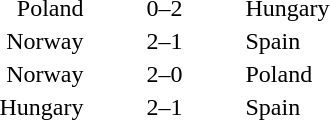<table style="text-align:center">
<tr>
<th width=200></th>
<th width=100></th>
<th width=200></th>
</tr>
<tr>
<td align=right>Poland</td>
<td>0–2</td>
<td align=left>Hungary</td>
</tr>
<tr>
<td align=right>Norway</td>
<td>2–1</td>
<td align=left>Spain</td>
</tr>
<tr>
<td align=right>Norway</td>
<td>2–0</td>
<td align=left>Poland</td>
</tr>
<tr>
<td align=right>Hungary</td>
<td>2–1</td>
<td align=left>Spain</td>
</tr>
</table>
